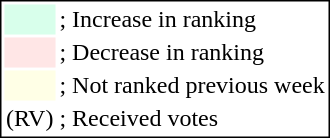<table style="border:1px solid black;">
<tr>
<td style="background:#D8FFEB; width:20px;"></td>
<td>;</td>
<td>Increase in ranking</td>
</tr>
<tr>
<td style="background:#FFE6E6; width:20px;"></td>
<td>;</td>
<td>Decrease in ranking</td>
</tr>
<tr>
<td style="background:#FFFFE6; width:20px;"></td>
<td>;</td>
<td>Not ranked previous week</td>
</tr>
<tr>
<td>(RV)</td>
<td>;</td>
<td>Received votes</td>
</tr>
</table>
